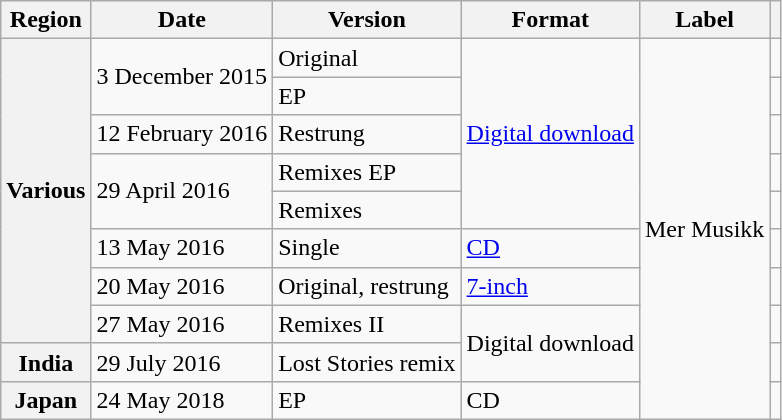<table class="wikitable plainrowheaders">
<tr>
<th scope="col">Region</th>
<th scope="col">Date</th>
<th scope="col">Version</th>
<th scope="col">Format</th>
<th scope="col">Label</th>
<th scope="col"></th>
</tr>
<tr>
<th scope="row" rowspan="8">Various</th>
<td rowspan="2">3 December 2015</td>
<td>Original</td>
<td rowspan="5"><a href='#'>Digital download</a></td>
<td rowspan="10">Mer Musikk</td>
<td></td>
</tr>
<tr>
<td>EP</td>
<td></td>
</tr>
<tr>
<td>12 February 2016</td>
<td>Restrung</td>
<td></td>
</tr>
<tr>
<td rowspan="2">29 April 2016</td>
<td>Remixes EP</td>
<td></td>
</tr>
<tr>
<td>Remixes</td>
<td></td>
</tr>
<tr>
<td>13 May 2016</td>
<td>Single</td>
<td><a href='#'>CD</a></td>
<td></td>
</tr>
<tr>
<td>20 May 2016</td>
<td>Original, restrung</td>
<td><a href='#'>7-inch</a></td>
<td></td>
</tr>
<tr>
<td>27 May 2016</td>
<td>Remixes II</td>
<td rowspan="2">Digital download</td>
<td></td>
</tr>
<tr>
<th scope="row">India</th>
<td>29 July 2016</td>
<td>Lost Stories remix</td>
<td></td>
</tr>
<tr>
<th scope="row">Japan</th>
<td>24 May 2018</td>
<td>EP</td>
<td>CD</td>
<td></td>
</tr>
</table>
